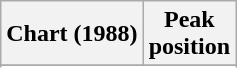<table class="wikitable sortable plainrowheaders" style="text-align:center">
<tr>
<th scope="col">Chart (1988)</th>
<th scope="col">Peak<br> position</th>
</tr>
<tr>
</tr>
<tr>
</tr>
<tr>
</tr>
<tr>
</tr>
<tr>
</tr>
<tr>
</tr>
<tr>
</tr>
<tr>
</tr>
<tr>
</tr>
<tr>
</tr>
<tr>
</tr>
<tr>
</tr>
</table>
